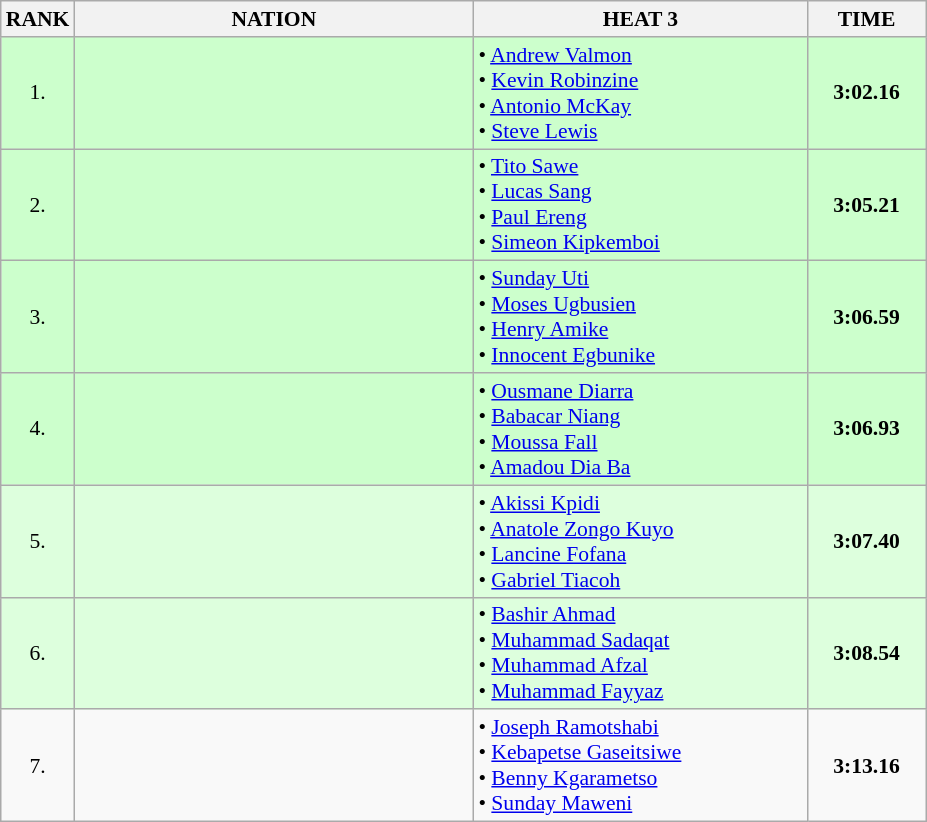<table class="wikitable" style="border-collapse: collapse; font-size: 90%;">
<tr>
<th>RANK</th>
<th style="width: 18em">NATION</th>
<th style="width: 15em">HEAT 3</th>
<th style="width: 5em">TIME</th>
</tr>
<tr style="background:#ccffcc;">
<td align="center">1.</td>
<td align="center"></td>
<td>• <a href='#'>Andrew Valmon</a><br>• <a href='#'>Kevin Robinzine</a><br>• <a href='#'>Antonio McKay</a><br>• <a href='#'>Steve Lewis</a></td>
<td align="center"><strong>3:02.16</strong></td>
</tr>
<tr style="background:#ccffcc;">
<td align="center">2.</td>
<td align="center"></td>
<td>• <a href='#'>Tito Sawe</a><br>• <a href='#'>Lucas Sang</a><br>• <a href='#'>Paul Ereng</a><br>• <a href='#'>Simeon Kipkemboi</a></td>
<td align="center"><strong>3:05.21</strong></td>
</tr>
<tr style="background:#ccffcc;">
<td align="center">3.</td>
<td align="center"></td>
<td>• <a href='#'>Sunday Uti</a><br>• <a href='#'>Moses Ugbusien</a><br>• <a href='#'>Henry Amike</a><br>• <a href='#'>Innocent Egbunike</a></td>
<td align="center"><strong>3:06.59</strong></td>
</tr>
<tr style="background:#ccffcc;">
<td align="center">4.</td>
<td align="center"></td>
<td>• <a href='#'>Ousmane Diarra</a><br>• <a href='#'>Babacar Niang</a><br>• <a href='#'>Moussa Fall</a><br>• <a href='#'>Amadou Dia Ba</a></td>
<td align="center"><strong>3:06.93</strong></td>
</tr>
<tr style="background:#ddffdd;">
<td align="center">5.</td>
<td align="center"></td>
<td>• <a href='#'>Akissi Kpidi</a><br>• <a href='#'>Anatole Zongo Kuyo</a><br>• <a href='#'>Lancine Fofana</a><br>• <a href='#'>Gabriel Tiacoh</a></td>
<td align="center"><strong>3:07.40</strong></td>
</tr>
<tr style="background:#ddffdd;">
<td align="center">6.</td>
<td align="center"></td>
<td>• <a href='#'>Bashir Ahmad</a><br>• <a href='#'>Muhammad Sadaqat</a><br>• <a href='#'>Muhammad Afzal</a><br>• <a href='#'>Muhammad Fayyaz</a></td>
<td align="center"><strong>3:08.54</strong></td>
</tr>
<tr>
<td align="center">7.</td>
<td align="center"></td>
<td>• <a href='#'>Joseph Ramotshabi</a><br>• <a href='#'>Kebapetse Gaseitsiwe</a><br>• <a href='#'>Benny Kgarametso</a><br>• <a href='#'>Sunday Maweni</a></td>
<td align="center"><strong>3:13.16</strong></td>
</tr>
</table>
